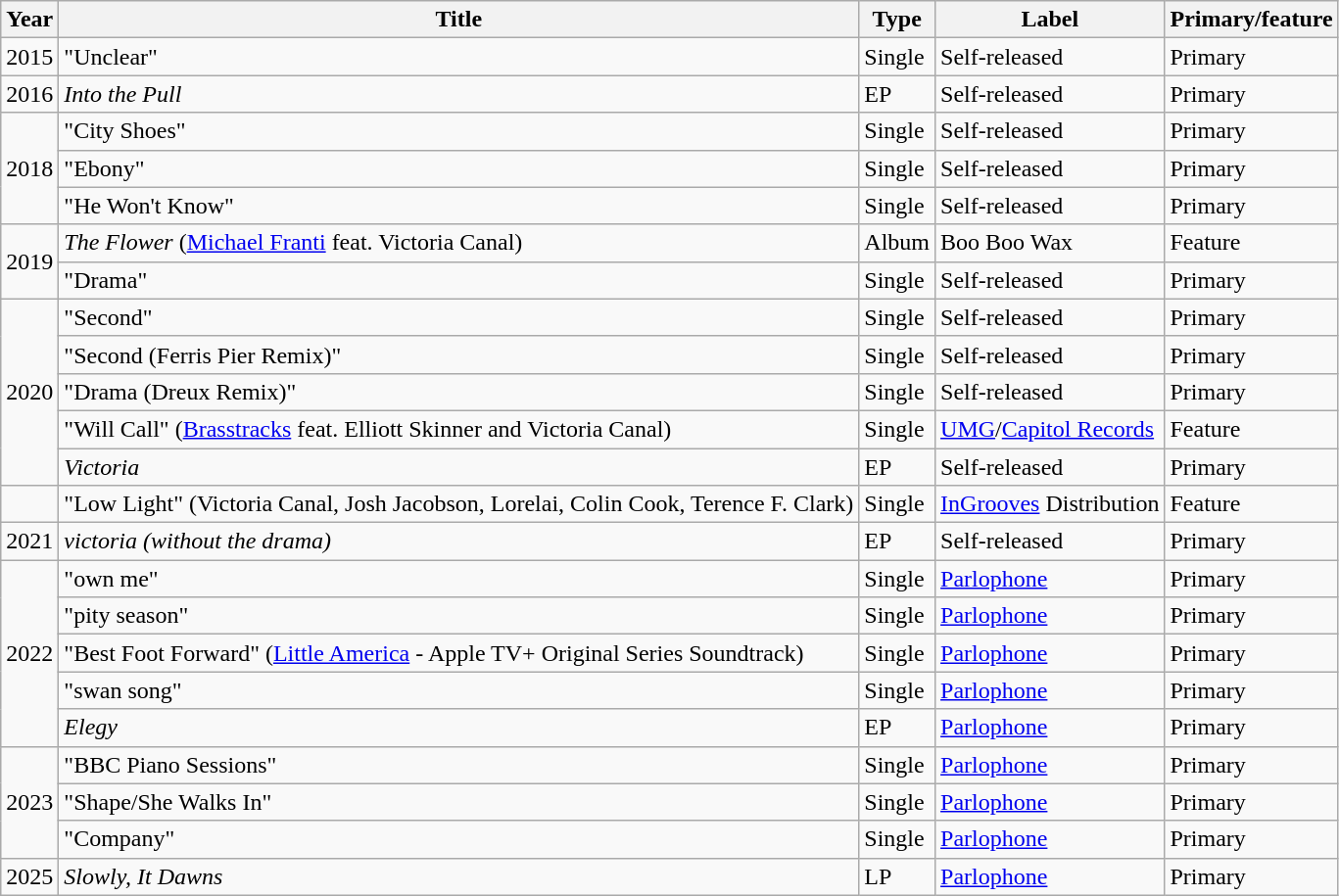<table class="wikitable">
<tr>
<th>Year</th>
<th>Title</th>
<th>Type</th>
<th>Label</th>
<th>Primary/feature</th>
</tr>
<tr>
<td>2015</td>
<td>"Unclear"</td>
<td>Single</td>
<td>Self-released</td>
<td>Primary</td>
</tr>
<tr>
<td>2016</td>
<td><em>Into the Pull</em></td>
<td>EP</td>
<td>Self-released</td>
<td>Primary</td>
</tr>
<tr>
<td rowspan="3">2018</td>
<td>"City Shoes"</td>
<td>Single</td>
<td>Self-released</td>
<td>Primary</td>
</tr>
<tr>
<td>"Ebony"</td>
<td>Single</td>
<td>Self-released</td>
<td>Primary</td>
</tr>
<tr>
<td>"He Won't Know"</td>
<td>Single</td>
<td>Self-released</td>
<td>Primary</td>
</tr>
<tr>
<td rowspan="2">2019</td>
<td><em>The Flower</em> (<a href='#'>Michael Franti</a> feat. Victoria Canal)</td>
<td>Album</td>
<td>Boo Boo Wax</td>
<td>Feature</td>
</tr>
<tr>
<td>"Drama"</td>
<td>Single</td>
<td>Self-released</td>
<td>Primary</td>
</tr>
<tr>
<td rowspan="5">2020</td>
<td>"Second"</td>
<td>Single</td>
<td>Self-released</td>
<td>Primary</td>
</tr>
<tr>
<td>"Second (Ferris Pier Remix)"</td>
<td>Single</td>
<td>Self-released</td>
<td>Primary</td>
</tr>
<tr>
<td>"Drama (Dreux Remix)"</td>
<td>Single</td>
<td>Self-released</td>
<td>Primary</td>
</tr>
<tr>
<td>"Will Call" (<a href='#'>Brasstracks</a> feat. Elliott Skinner and Victoria Canal)</td>
<td>Single</td>
<td><a href='#'>UMG</a>/<a href='#'>Capitol Records</a></td>
<td>Feature</td>
</tr>
<tr>
<td><em>Victoria</em></td>
<td>EP</td>
<td>Self-released</td>
<td>Primary</td>
</tr>
<tr>
<td></td>
<td>"Low Light" (Victoria Canal, Josh Jacobson, Lorelai, Colin Cook, Terence F. Clark)</td>
<td>Single</td>
<td><a href='#'>InGrooves</a> Distribution</td>
<td>Feature</td>
</tr>
<tr>
<td>2021</td>
<td><em>victoria (without the drama)</em></td>
<td>EP</td>
<td>Self-released</td>
<td>Primary</td>
</tr>
<tr>
<td rowspan="5">2022</td>
<td>"own me"</td>
<td>Single</td>
<td><a href='#'>Parlophone</a></td>
<td>Primary</td>
</tr>
<tr>
<td>"pity season"</td>
<td>Single</td>
<td><a href='#'>Parlophone</a></td>
<td>Primary</td>
</tr>
<tr>
<td>"Best Foot Forward" (<a href='#'>Little America</a> - Apple TV+ Original Series Soundtrack)</td>
<td>Single</td>
<td><a href='#'>Parlophone</a></td>
<td>Primary</td>
</tr>
<tr>
<td>"swan song"</td>
<td>Single</td>
<td><a href='#'>Parlophone</a></td>
<td>Primary</td>
</tr>
<tr>
<td><em>Elegy</em></td>
<td>EP</td>
<td><a href='#'>Parlophone</a></td>
<td>Primary</td>
</tr>
<tr>
<td rowspan="3">2023</td>
<td>"BBC Piano Sessions"</td>
<td>Single</td>
<td><a href='#'>Parlophone</a></td>
<td>Primary</td>
</tr>
<tr>
<td>"Shape/She Walks In"</td>
<td>Single</td>
<td><a href='#'>Parlophone</a></td>
<td>Primary</td>
</tr>
<tr>
<td>"Company"</td>
<td>Single</td>
<td><a href='#'>Parlophone</a></td>
<td>Primary</td>
</tr>
<tr>
<td>2025</td>
<td><em>Slowly, It Dawns</em></td>
<td>LP</td>
<td><a href='#'>Parlophone</a></td>
<td>Primary</td>
</tr>
</table>
